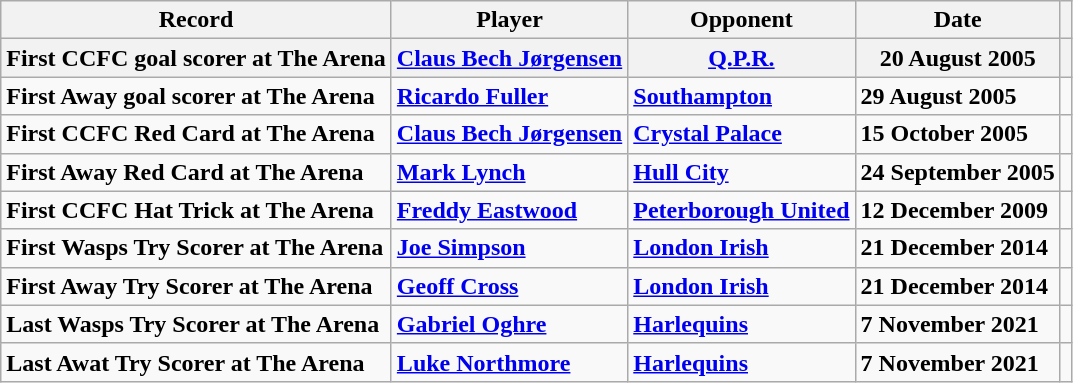<table class="wikitable">
<tr>
<th>Record</th>
<th>Player</th>
<th>Opponent</th>
<th>Date</th>
<th></th>
</tr>
<tr>
<th>First CCFC goal scorer at The Arena</th>
<th><a href='#'>Claus Bech Jørgensen</a> </th>
<th><a href='#'>Q.P.R.</a></th>
<th>20 August 2005</th>
<th></th>
</tr>
<tr>
<td><strong>First Away goal scorer at The Arena</strong></td>
<td><a href='#'><strong>Ricardo Fuller</strong></a> </td>
<td><a href='#'><strong>Southampton</strong></a></td>
<td><strong>29 August 2005</strong></td>
<td></td>
</tr>
<tr>
<td><strong>First CCFC Red Card at The Arena</strong></td>
<td><a href='#'><strong>Claus Bech Jørgensen</strong></a> </td>
<td><a href='#'><strong>Crystal Palace</strong></a></td>
<td><strong>15 October 2005</strong></td>
<td></td>
</tr>
<tr>
<td><strong>First Away Red Card at The Arena</strong></td>
<td><a href='#'><strong>Mark Lynch</strong></a> </td>
<td><a href='#'><strong>Hull City</strong></a></td>
<td><strong>24 September 2005</strong></td>
<td></td>
</tr>
<tr>
<td><strong>First CCFC Hat Trick at The Arena</strong></td>
<td><a href='#'><strong>Freddy Eastwood</strong></a> </td>
<td><a href='#'><strong>Peterborough United</strong></a></td>
<td><strong>12 December 2009</strong></td>
<td></td>
</tr>
<tr>
<td><strong>First Wasps Try Scorer at The Arena</strong></td>
<td><a href='#'><strong>Joe Simpson</strong></a> </td>
<td><strong><a href='#'>London Irish</a></strong></td>
<td><strong>21 December 2014</strong></td>
<td></td>
</tr>
<tr>
<td><strong>First Away Try Scorer at The Arena</strong></td>
<td><strong><a href='#'>Geoff Cross</a></strong> </td>
<td><strong><a href='#'>London Irish</a></strong></td>
<td><strong>21 December 2014</strong></td>
<td></td>
</tr>
<tr>
<td><strong>Last Wasps Try Scorer at The Arena</strong></td>
<td><strong><a href='#'>Gabriel Oghre</a></strong> </td>
<td><strong><a href='#'>Harlequins</a></strong></td>
<td><strong>7 November 2021</strong></td>
<td></td>
</tr>
<tr>
<td><strong>Last Awat Try Scorer at The Arena</strong></td>
<td><strong><a href='#'>Luke Northmore</a> </strong></td>
<td><a href='#'><strong>Harlequins</strong></a></td>
<td><strong>7 November 2021</strong></td>
<td></td>
</tr>
</table>
